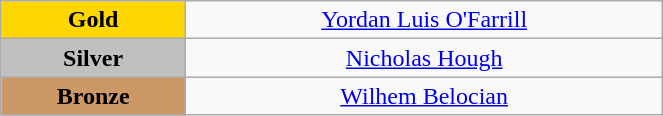<table class="wikitable" style=" text-align:center; " width="35%">
<tr>
<td style="background:gold"><strong>Gold</strong></td>
<td><a href='#'>Yordan Luis O'Farrill</a><br><small></small></td>
</tr>
<tr>
<td style="background:silver"><strong>Silver</strong></td>
<td><a href='#'>Nicholas Hough</a><br><small></small></td>
</tr>
<tr>
<td style="background:#cc9966"><strong>Bronze</strong></td>
<td><a href='#'>Wilhem Belocian</a><br><small></small></td>
</tr>
</table>
